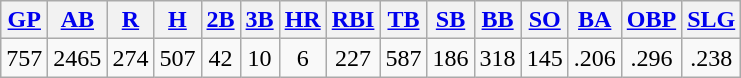<table class="wikitable">
<tr>
<th><a href='#'>GP</a></th>
<th><a href='#'>AB</a></th>
<th><a href='#'>R</a></th>
<th><a href='#'>H</a></th>
<th><a href='#'>2B</a></th>
<th><a href='#'>3B</a></th>
<th><a href='#'>HR</a></th>
<th><a href='#'>RBI</a></th>
<th><a href='#'>TB</a></th>
<th><a href='#'>SB</a></th>
<th><a href='#'>BB</a></th>
<th><a href='#'>SO</a></th>
<th><a href='#'>BA</a></th>
<th><a href='#'>OBP</a></th>
<th><a href='#'>SLG</a></th>
</tr>
<tr align=center>
<td>757</td>
<td>2465</td>
<td>274</td>
<td>507</td>
<td>42</td>
<td>10</td>
<td>6</td>
<td>227</td>
<td>587</td>
<td>186</td>
<td>318</td>
<td>145</td>
<td>.206</td>
<td>.296</td>
<td>.238</td>
</tr>
</table>
